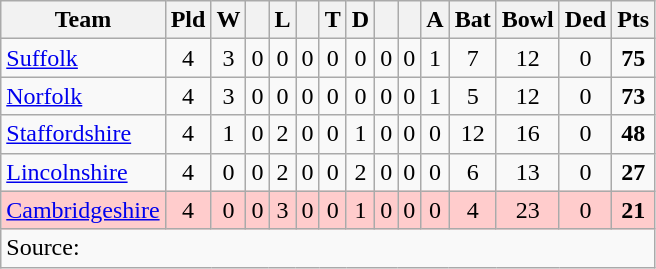<table class="wikitable" style="text-align:center">
<tr>
<th>Team</th>
<th>Pld</th>
<th>W</th>
<th></th>
<th>L</th>
<th></th>
<th>T</th>
<th>D</th>
<th></th>
<th></th>
<th>A</th>
<th>Bat</th>
<th>Bowl</th>
<th>Ded</th>
<th>Pts</th>
</tr>
<tr>
<td align=left><a href='#'>Suffolk</a></td>
<td>4</td>
<td>3</td>
<td>0</td>
<td>0</td>
<td>0</td>
<td>0</td>
<td>0</td>
<td>0</td>
<td>0</td>
<td>1</td>
<td>7</td>
<td>12</td>
<td>0</td>
<td><strong>75</strong></td>
</tr>
<tr>
<td align=left><a href='#'>Norfolk</a></td>
<td>4</td>
<td>3</td>
<td>0</td>
<td>0</td>
<td>0</td>
<td>0</td>
<td>0</td>
<td>0</td>
<td>0</td>
<td>1</td>
<td>5</td>
<td>12</td>
<td>0</td>
<td><strong>73</strong></td>
</tr>
<tr>
<td align=left><a href='#'>Staffordshire</a></td>
<td>4</td>
<td>1</td>
<td>0</td>
<td>2</td>
<td>0</td>
<td>0</td>
<td>1</td>
<td>0</td>
<td>0</td>
<td>0</td>
<td>12</td>
<td>16</td>
<td>0</td>
<td><strong>48</strong></td>
</tr>
<tr>
<td align=left><a href='#'>Lincolnshire</a></td>
<td>4</td>
<td>0</td>
<td>0</td>
<td>2</td>
<td>0</td>
<td>0</td>
<td>2</td>
<td>0</td>
<td>0</td>
<td>0</td>
<td>6</td>
<td>13</td>
<td>0</td>
<td><strong>27</strong></td>
</tr>
<tr style="background:#fcc">
<td align=left><a href='#'>Cambridgeshire</a></td>
<td>4</td>
<td>0</td>
<td>0</td>
<td>3</td>
<td>0</td>
<td>0</td>
<td>1</td>
<td>0</td>
<td>0</td>
<td>0</td>
<td>4</td>
<td>23</td>
<td>0</td>
<td><strong>21</strong></td>
</tr>
<tr>
<td colspan=15 align="left">Source:</td>
</tr>
</table>
